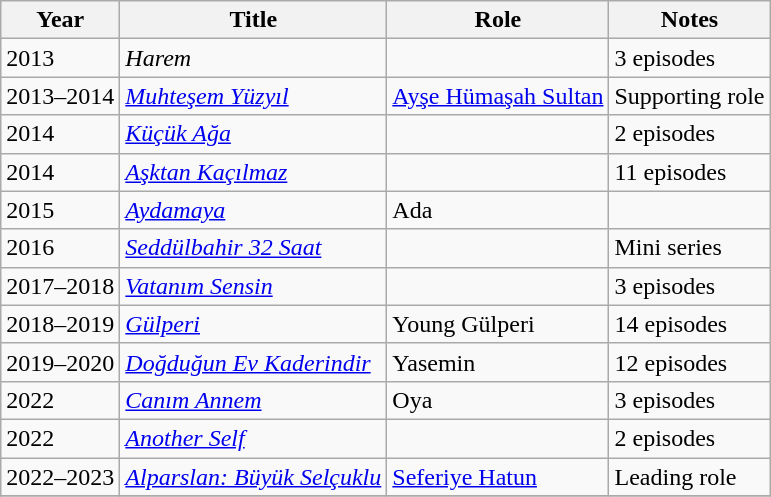<table class="wikitable" sortable>
<tr>
<th>Year</th>
<th>Title</th>
<th>Role</th>
<th>Notes</th>
</tr>
<tr>
<td>2013</td>
<td><em>Harem</em></td>
<td></td>
<td>3 episodes</td>
</tr>
<tr>
<td>2013–2014</td>
<td><em><a href='#'>Muhteşem Yüzyıl</a></em></td>
<td><a href='#'>Ayşe Hümaşah Sultan</a></td>
<td>Supporting role</td>
</tr>
<tr>
<td>2014</td>
<td><em><a href='#'>Küçük Ağa</a></em></td>
<td></td>
<td>2 episodes</td>
</tr>
<tr>
<td>2014</td>
<td><em><a href='#'>Aşktan Kaçılmaz</a></em></td>
<td></td>
<td>11 episodes</td>
</tr>
<tr>
<td>2015</td>
<td><em><a href='#'>Aydamaya</a></em></td>
<td>Ada</td>
<td></td>
</tr>
<tr>
<td>2016</td>
<td><em><a href='#'>Seddülbahir 32 Saat</a></em></td>
<td></td>
<td>Mini series</td>
</tr>
<tr>
<td>2017–2018</td>
<td><em><a href='#'>Vatanım Sensin</a></em></td>
<td></td>
<td>3 episodes</td>
</tr>
<tr>
<td>2018–2019</td>
<td><em><a href='#'>Gülperi</a></em></td>
<td>Young Gülperi</td>
<td>14 episodes</td>
</tr>
<tr>
<td>2019–2020</td>
<td><em><a href='#'>Doğduğun Ev Kaderindir</a></em></td>
<td>Yasemin</td>
<td>12 episodes</td>
</tr>
<tr>
<td>2022</td>
<td><em><a href='#'>Canım Annem</a></em></td>
<td>Oya</td>
<td>3 episodes</td>
</tr>
<tr>
<td>2022</td>
<td><em><a href='#'>Another Self</a></em></td>
<td></td>
<td>2 episodes</td>
</tr>
<tr>
<td>2022–2023</td>
<td><em><a href='#'>Alparslan: Büyük Selçuklu</a></em></td>
<td><a href='#'>Seferiye Hatun</a></td>
<td>Leading role</td>
</tr>
<tr>
</tr>
</table>
